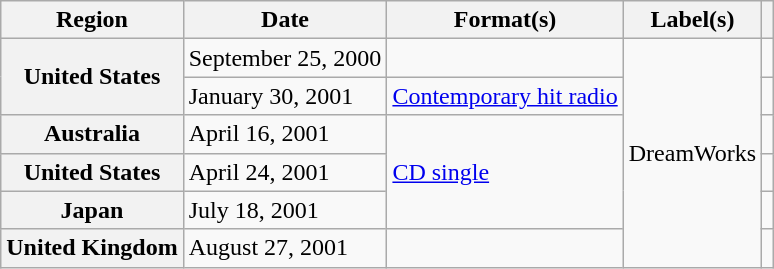<table class="wikitable plainrowheaders" style="text-align:left">
<tr>
<th>Region</th>
<th>Date</th>
<th>Format(s)</th>
<th>Label(s)</th>
<th></th>
</tr>
<tr>
<th scope="row" rowspan="2">United States</th>
<td>September 25, 2000</td>
<td></td>
<td rowspan="6">DreamWorks</td>
<td align="center"></td>
</tr>
<tr>
<td>January 30, 2001</td>
<td><a href='#'>Contemporary hit radio</a></td>
<td align="center"></td>
</tr>
<tr>
<th scope="row">Australia</th>
<td>April 16, 2001</td>
<td rowspan="3"><a href='#'>CD single</a></td>
<td align="center"></td>
</tr>
<tr>
<th scope="row">United States</th>
<td>April 24, 2001</td>
<td align="center"></td>
</tr>
<tr>
<th scope="row">Japan</th>
<td>July 18, 2001</td>
<td align="center"></td>
</tr>
<tr>
<th scope="row">United Kingdom</th>
<td>August 27, 2001</td>
<td></td>
<td align="center"></td>
</tr>
</table>
